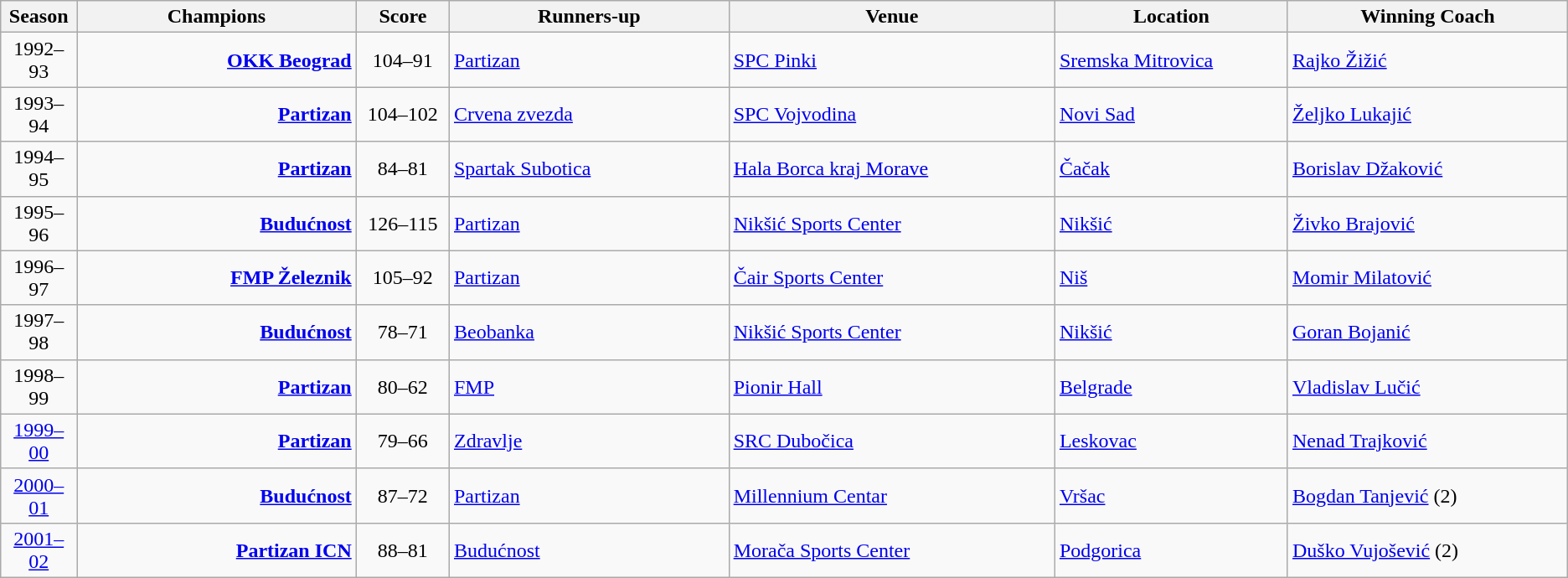<table class="wikitable">
<tr>
<th width=1%>Season</th>
<th width=12%>Champions</th>
<th width=4%>Score</th>
<th width=12%>Runners-up</th>
<th width=14%>Venue</th>
<th width=10%>Location</th>
<th width=12%>Winning Coach</th>
</tr>
<tr>
<td align=center>1992–93</td>
<td align=right><strong><a href='#'>OKK Beograd</a></strong></td>
<td align=center>104–91</td>
<td><a href='#'>Partizan</a></td>
<td><a href='#'>SPC Pinki</a></td>
<td><a href='#'>Sremska Mitrovica</a></td>
<td> <a href='#'>Rajko Žižić</a></td>
</tr>
<tr>
<td align=center>1993–94</td>
<td align=right><strong><a href='#'>Partizan</a></strong></td>
<td align=center>104–102</td>
<td><a href='#'>Crvena zvezda</a></td>
<td><a href='#'>SPC Vojvodina</a></td>
<td><a href='#'>Novi Sad</a></td>
<td> <a href='#'>Željko Lukajić</a></td>
</tr>
<tr>
<td align=center>1994–95</td>
<td align=right><strong><a href='#'>Partizan</a></strong></td>
<td align=center>84–81</td>
<td><a href='#'>Spartak Subotica</a></td>
<td><a href='#'>Hala Borca kraj Morave</a></td>
<td><a href='#'>Čačak</a></td>
<td> <a href='#'>Borislav Džaković</a></td>
</tr>
<tr>
<td align=center>1995–96</td>
<td align=right><strong><a href='#'>Budućnost</a></strong></td>
<td align=center>126–115</td>
<td><a href='#'>Partizan</a></td>
<td><a href='#'>Nikšić Sports Center</a></td>
<td><a href='#'>Nikšić</a></td>
<td> <a href='#'>Živko Brajović</a></td>
</tr>
<tr>
<td align=center>1996–97</td>
<td align=right><strong><a href='#'>FMP Železnik</a></strong></td>
<td align=center>105–92</td>
<td><a href='#'>Partizan</a></td>
<td><a href='#'>Čair Sports Center</a></td>
<td><a href='#'>Niš</a></td>
<td> <a href='#'>Momir Milatović</a></td>
</tr>
<tr>
<td align=center>1997–98</td>
<td align=right><strong><a href='#'>Budućnost</a></strong></td>
<td align=center>78–71</td>
<td><a href='#'>Beobanka</a></td>
<td><a href='#'>Nikšić Sports Center</a></td>
<td><a href='#'>Nikšić</a></td>
<td> <a href='#'>Goran Bojanić</a></td>
</tr>
<tr>
<td align=center>1998–99</td>
<td align=right><strong><a href='#'>Partizan</a></strong></td>
<td align=center>80–62</td>
<td><a href='#'>FMP</a></td>
<td><a href='#'>Pionir Hall</a></td>
<td><a href='#'>Belgrade</a></td>
<td> <a href='#'>Vladislav Lučić</a></td>
</tr>
<tr>
<td align=center><a href='#'>1999–00</a></td>
<td align=right><strong><a href='#'>Partizan</a></strong></td>
<td align=center>79–66</td>
<td><a href='#'>Zdravlje</a></td>
<td><a href='#'>SRC Dubočica</a></td>
<td><a href='#'>Leskovac</a></td>
<td> <a href='#'>Nenad Trajković</a></td>
</tr>
<tr>
<td align=center><a href='#'>2000–01</a></td>
<td align=right><strong><a href='#'>Budućnost</a></strong></td>
<td align=center>87–72</td>
<td><a href='#'>Partizan</a></td>
<td><a href='#'>Millennium Centar</a></td>
<td><a href='#'>Vršac</a></td>
<td> <a href='#'>Bogdan Tanjević</a> (2)</td>
</tr>
<tr>
<td align=center><a href='#'>2001–02</a></td>
<td align=right><strong><a href='#'>Partizan ICN</a></strong></td>
<td align=center>88–81</td>
<td><a href='#'>Budućnost</a></td>
<td><a href='#'>Morača Sports Center</a></td>
<td><a href='#'>Podgorica</a></td>
<td> <a href='#'>Duško Vujošević</a> (2)</td>
</tr>
</table>
